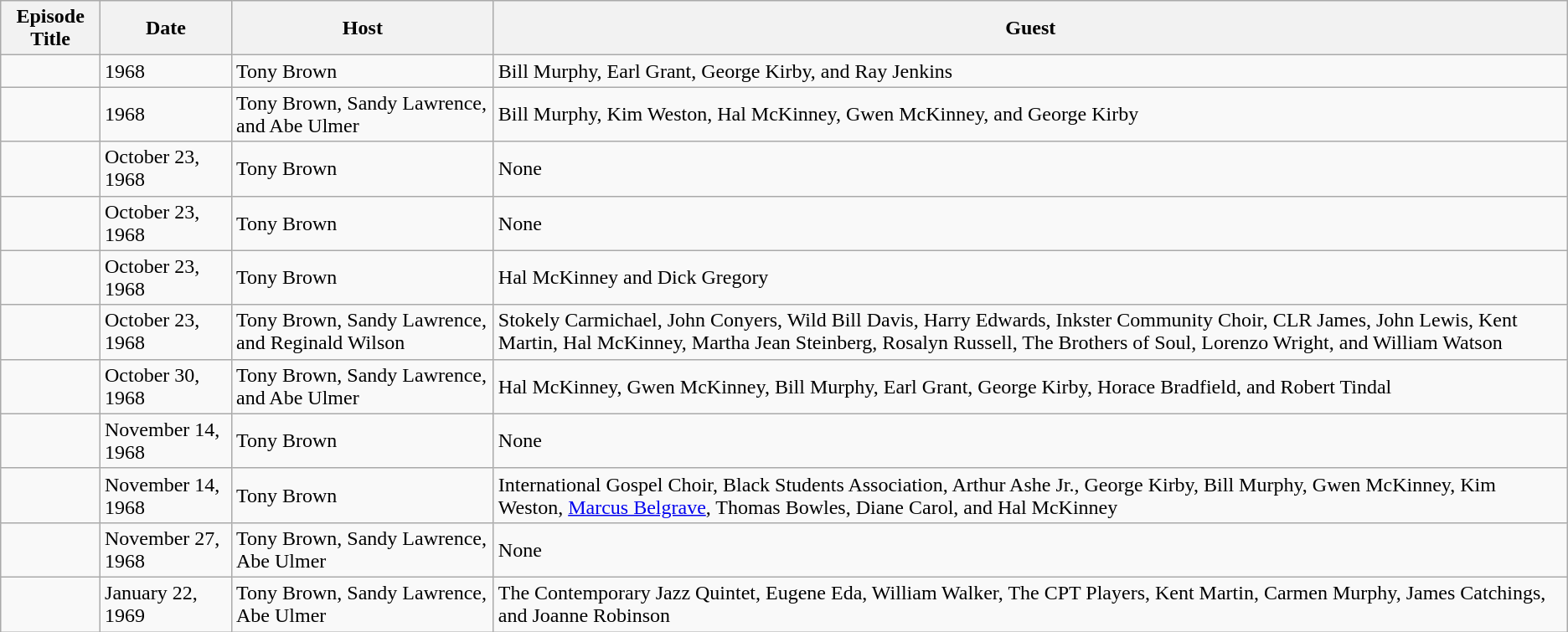<table class="wikitable">
<tr>
<th>Episode Title</th>
<th>Date</th>
<th>Host</th>
<th>Guest</th>
</tr>
<tr>
<td></td>
<td>1968</td>
<td>Tony Brown</td>
<td>Bill Murphy, Earl Grant, George Kirby, and Ray Jenkins</td>
</tr>
<tr>
<td></td>
<td>1968</td>
<td>Tony Brown, Sandy Lawrence, and Abe Ulmer</td>
<td>Bill Murphy, Kim Weston, Hal McKinney, Gwen McKinney, and George Kirby</td>
</tr>
<tr>
<td></td>
<td>October 23, 1968</td>
<td>Tony Brown</td>
<td>None</td>
</tr>
<tr>
<td></td>
<td>October 23, 1968</td>
<td>Tony Brown</td>
<td>None</td>
</tr>
<tr>
<td></td>
<td>October 23, 1968</td>
<td>Tony Brown</td>
<td>Hal McKinney and Dick Gregory</td>
</tr>
<tr>
<td></td>
<td>October 23, 1968</td>
<td>Tony Brown, Sandy Lawrence, and Reginald Wilson</td>
<td>Stokely Carmichael, John Conyers, Wild Bill Davis, Harry Edwards, Inkster Community Choir, CLR James, John Lewis, Kent Martin, Hal McKinney, Martha Jean Steinberg, Rosalyn Russell, The Brothers of Soul, Lorenzo Wright, and William Watson</td>
</tr>
<tr>
<td></td>
<td>October 30, 1968</td>
<td>Tony Brown, Sandy Lawrence, and Abe Ulmer</td>
<td>Hal McKinney, Gwen McKinney, Bill Murphy, Earl Grant, George Kirby, Horace Bradfield, and Robert Tindal</td>
</tr>
<tr>
<td></td>
<td>November 14, 1968</td>
<td>Tony Brown</td>
<td>None</td>
</tr>
<tr>
<td></td>
<td>November 14, 1968</td>
<td>Tony Brown</td>
<td>International Gospel Choir, Black Students Association, Arthur Ashe Jr., George Kirby, Bill Murphy, Gwen McKinney, Kim Weston, <a href='#'>Marcus Belgrave</a>, Thomas Bowles, Diane Carol, and Hal McKinney</td>
</tr>
<tr>
<td></td>
<td>November 27, 1968</td>
<td>Tony Brown, Sandy Lawrence, Abe Ulmer</td>
<td>None</td>
</tr>
<tr>
<td></td>
<td>January 22, 1969</td>
<td>Tony Brown, Sandy Lawrence, Abe Ulmer</td>
<td>The Contemporary Jazz Quintet, Eugene Eda, William Walker, The CPT Players, Kent Martin, Carmen Murphy, James Catchings, and Joanne Robinson</td>
</tr>
</table>
